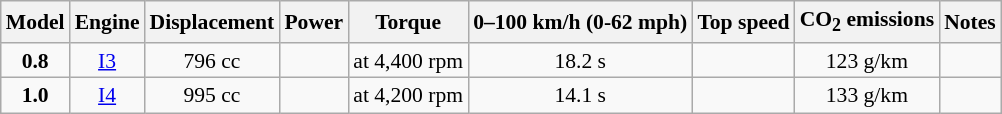<table class="wikitable" style="text-align:center; font-size:90%;">
<tr>
<th>Model</th>
<th>Engine</th>
<th>Displacement</th>
<th>Power</th>
<th>Torque</th>
<th>0–100 km/h (0-62 mph)</th>
<th>Top speed</th>
<th>CO<sub>2</sub> emissions</th>
<th>Notes</th>
</tr>
<tr>
<td><strong>0.8</strong></td>
<td><a href='#'>I3</a></td>
<td>796 cc</td>
<td></td>
<td> at 4,400 rpm</td>
<td>18.2 s</td>
<td></td>
<td>123 g/km</td>
<td></td>
</tr>
<tr>
<td><strong>1.0</strong></td>
<td><a href='#'>I4</a></td>
<td>995 cc</td>
<td></td>
<td> at 4,200 rpm</td>
<td>14.1 s</td>
<td></td>
<td>133 g/km</td>
<td></td>
</tr>
</table>
